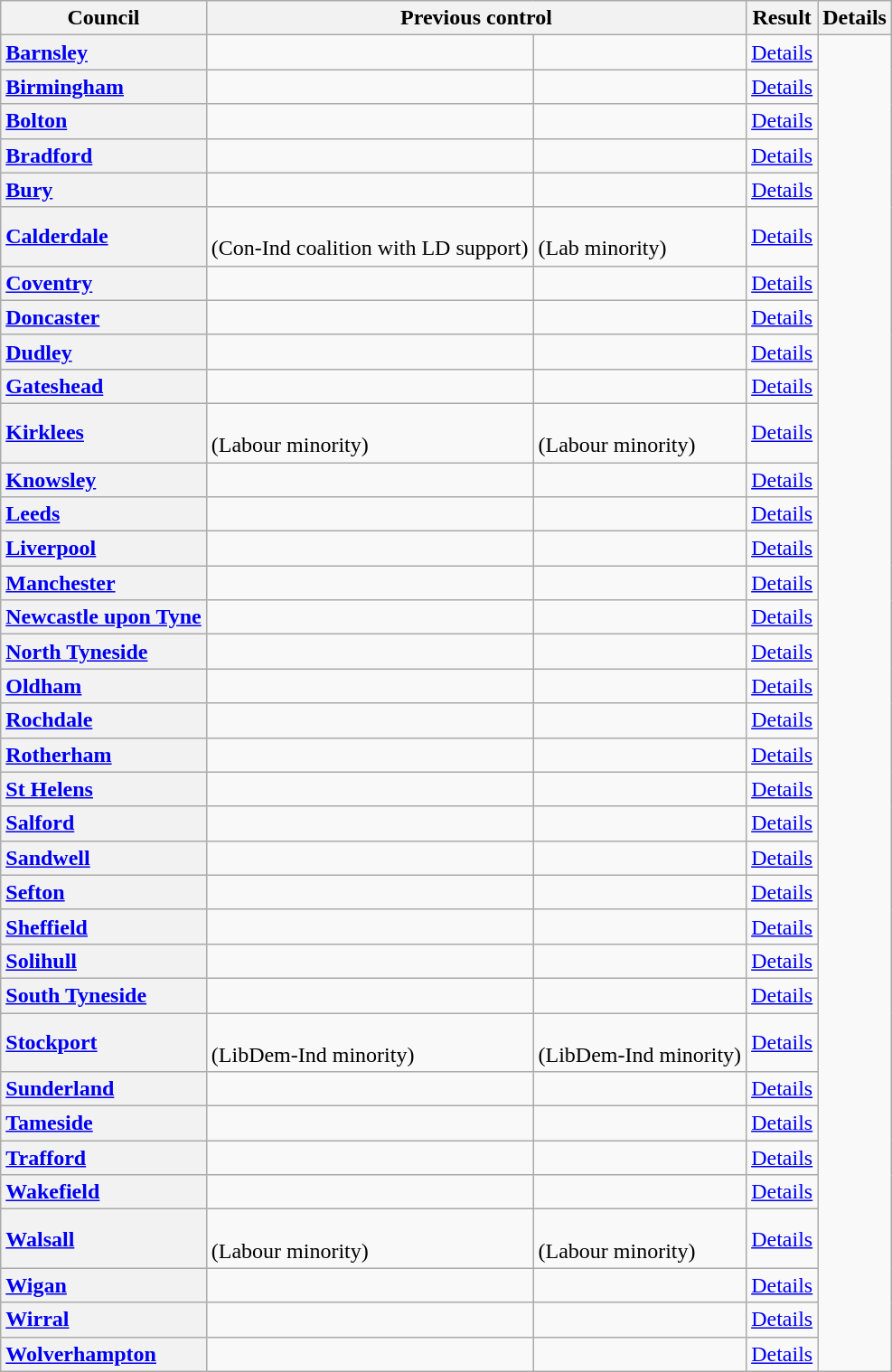<table class="wikitable">
<tr>
<th scope="col">Council</th>
<th colspan=2>Previous control</th>
<th colspan=2>Result</th>
<th scope="col" class="unsortable">Details</th>
</tr>
<tr>
<th scope="row" style="text-align: left;"><a href='#'>Barnsley</a></th>
<td></td>
<td></td>
<td><a href='#'>Details</a></td>
</tr>
<tr>
<th scope="row" style="text-align: left;"><a href='#'>Birmingham</a></th>
<td></td>
<td></td>
<td><a href='#'>Details</a></td>
</tr>
<tr>
<th scope="row" style="text-align: left;"><a href='#'>Bolton</a></th>
<td></td>
<td></td>
<td><a href='#'>Details</a></td>
</tr>
<tr>
<th scope="row" style="text-align: left;"><a href='#'>Bradford</a></th>
<td></td>
<td></td>
<td><a href='#'>Details</a></td>
</tr>
<tr>
<th scope="row" style="text-align: left;"><a href='#'>Bury</a></th>
<td></td>
<td></td>
<td><a href='#'>Details</a></td>
</tr>
<tr>
<th scope="row" style="text-align: left;"><a href='#'>Calderdale</a></th>
<td><br>(Con-Ind coalition with LD support)</td>
<td><br>(Lab minority)</td>
<td><a href='#'>Details</a></td>
</tr>
<tr>
<th scope="row" style="text-align: left;"><a href='#'>Coventry</a></th>
<td></td>
<td></td>
<td><a href='#'>Details</a></td>
</tr>
<tr>
<th scope="row" style="text-align: left;"><a href='#'>Doncaster</a></th>
<td></td>
<td></td>
<td><a href='#'>Details</a></td>
</tr>
<tr>
<th scope="row" style="text-align: left;"><a href='#'>Dudley</a></th>
<td></td>
<td></td>
<td><a href='#'>Details</a></td>
</tr>
<tr>
<th scope="row" style="text-align: left;"><a href='#'>Gateshead</a></th>
<td></td>
<td></td>
<td><a href='#'>Details</a></td>
</tr>
<tr>
<th scope="row" style="text-align: left;"><a href='#'>Kirklees</a></th>
<td><br>(Labour minority)</td>
<td><br>(Labour minority)</td>
<td><a href='#'>Details</a></td>
</tr>
<tr>
<th scope="row" style="text-align: left;"><a href='#'>Knowsley</a></th>
<td></td>
<td></td>
<td><a href='#'>Details</a></td>
</tr>
<tr>
<th scope="row" style="text-align: left;"><a href='#'>Leeds</a></th>
<td></td>
<td></td>
<td><a href='#'>Details</a></td>
</tr>
<tr>
<th scope="row" style="text-align: left;"><a href='#'>Liverpool</a></th>
<td></td>
<td></td>
<td><a href='#'>Details</a></td>
</tr>
<tr>
<th scope="row" style="text-align: left;"><a href='#'>Manchester</a></th>
<td></td>
<td></td>
<td><a href='#'>Details</a></td>
</tr>
<tr>
<th scope="row" style="text-align: left;"><a href='#'>Newcastle upon Tyne</a></th>
<td></td>
<td></td>
<td><a href='#'>Details</a></td>
</tr>
<tr>
<th scope="row" style="text-align: left;"><a href='#'>North Tyneside</a></th>
<td></td>
<td></td>
<td><a href='#'>Details</a></td>
</tr>
<tr>
<th scope="row" style="text-align: left;"><a href='#'>Oldham</a></th>
<td></td>
<td></td>
<td><a href='#'>Details</a></td>
</tr>
<tr>
<th scope="row" style="text-align: left;"><a href='#'>Rochdale</a></th>
<td></td>
<td></td>
<td><a href='#'>Details</a></td>
</tr>
<tr>
<th scope="row" style="text-align: left;"><a href='#'>Rotherham</a></th>
<td></td>
<td></td>
<td><a href='#'>Details</a></td>
</tr>
<tr>
<th scope="row" style="text-align: left;"><a href='#'>St Helens</a></th>
<td></td>
<td></td>
<td><a href='#'>Details</a></td>
</tr>
<tr>
<th scope="row" style="text-align: left;"><a href='#'>Salford</a></th>
<td></td>
<td></td>
<td><a href='#'>Details</a></td>
</tr>
<tr>
<th scope="row" style="text-align: left;"><a href='#'>Sandwell</a></th>
<td></td>
<td></td>
<td><a href='#'>Details</a></td>
</tr>
<tr>
<th scope="row" style="text-align: left;"><a href='#'>Sefton</a></th>
<td></td>
<td></td>
<td><a href='#'>Details</a></td>
</tr>
<tr>
<th scope="row" style="text-align: left;"><a href='#'>Sheffield</a></th>
<td></td>
<td></td>
<td><a href='#'>Details</a></td>
</tr>
<tr>
<th scope="row" style="text-align: left;"><a href='#'>Solihull</a></th>
<td></td>
<td></td>
<td><a href='#'>Details</a></td>
</tr>
<tr>
<th scope="row" style="text-align: left;"><a href='#'>South Tyneside</a></th>
<td></td>
<td></td>
<td><a href='#'>Details</a></td>
</tr>
<tr>
<th scope="row" style="text-align: left;"><a href='#'>Stockport</a></th>
<td><br>(LibDem-Ind minority)</td>
<td><br>(LibDem-Ind minority)</td>
<td><a href='#'>Details</a></td>
</tr>
<tr>
<th scope="row" style="text-align: left;"><a href='#'>Sunderland</a></th>
<td></td>
<td></td>
<td><a href='#'>Details</a></td>
</tr>
<tr>
<th scope="row" style="text-align: left;"><a href='#'>Tameside</a></th>
<td></td>
<td></td>
<td><a href='#'>Details</a></td>
</tr>
<tr>
<th scope="row" style="text-align: left;"><a href='#'>Trafford</a></th>
<td></td>
<td></td>
<td><a href='#'>Details</a></td>
</tr>
<tr>
<th scope="row" style="text-align: left;"><a href='#'>Wakefield</a></th>
<td></td>
<td></td>
<td><a href='#'>Details</a></td>
</tr>
<tr>
<th scope="row" style="text-align: left;"><a href='#'>Walsall</a></th>
<td><br>(Labour minority)</td>
<td><br>(Labour minority)</td>
<td><a href='#'>Details</a></td>
</tr>
<tr>
<th scope="row" style="text-align: left;"><a href='#'>Wigan</a></th>
<td></td>
<td></td>
<td><a href='#'>Details</a></td>
</tr>
<tr>
<th scope="row" style="text-align: left;"><a href='#'>Wirral</a></th>
<td></td>
<td></td>
<td><a href='#'>Details</a></td>
</tr>
<tr>
<th scope="row" style="text-align: left;"><a href='#'>Wolverhampton</a></th>
<td></td>
<td></td>
<td><a href='#'>Details</a></td>
</tr>
</table>
